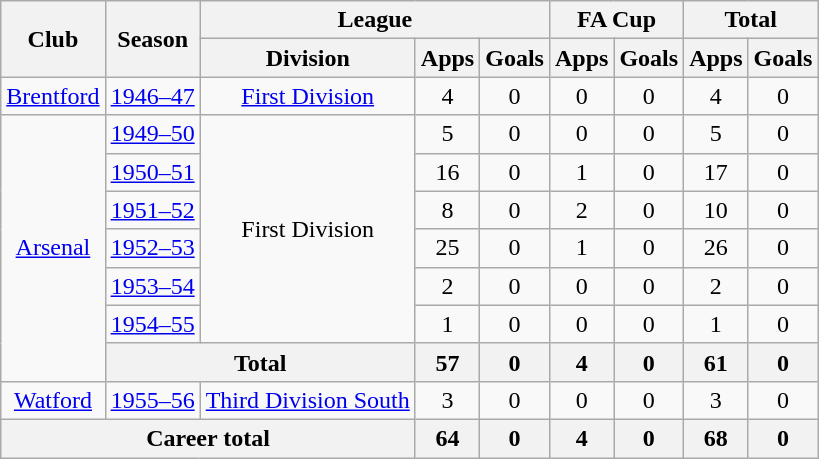<table class="wikitable" style="text-align: center;">
<tr>
<th rowspan="2">Club</th>
<th rowspan="2">Season</th>
<th colspan="3">League</th>
<th colspan="2">FA Cup</th>
<th colspan="2">Total</th>
</tr>
<tr>
<th>Division</th>
<th>Apps</th>
<th>Goals</th>
<th>Apps</th>
<th>Goals</th>
<th>Apps</th>
<th>Goals</th>
</tr>
<tr>
<td><a href='#'>Brentford</a></td>
<td><a href='#'>1946–47</a></td>
<td><a href='#'>First Division</a></td>
<td>4</td>
<td>0</td>
<td>0</td>
<td>0</td>
<td>4</td>
<td>0</td>
</tr>
<tr>
<td rowspan="7"><a href='#'>Arsenal</a></td>
<td><a href='#'>1949–50</a></td>
<td rowspan="6">First Division</td>
<td>5</td>
<td>0</td>
<td>0</td>
<td>0</td>
<td>5</td>
<td>0</td>
</tr>
<tr>
<td><a href='#'>1950–51</a></td>
<td>16</td>
<td>0</td>
<td>1</td>
<td>0</td>
<td>17</td>
<td>0</td>
</tr>
<tr>
<td><a href='#'>1951–52</a></td>
<td>8</td>
<td>0</td>
<td>2</td>
<td>0</td>
<td>10</td>
<td>0</td>
</tr>
<tr>
<td><a href='#'>1952–53</a></td>
<td>25</td>
<td>0</td>
<td>1</td>
<td>0</td>
<td>26</td>
<td>0</td>
</tr>
<tr>
<td><a href='#'>1953–54</a></td>
<td>2</td>
<td>0</td>
<td>0</td>
<td>0</td>
<td>2</td>
<td>0</td>
</tr>
<tr>
<td><a href='#'>1954–55</a></td>
<td>1</td>
<td>0</td>
<td>0</td>
<td>0</td>
<td>1</td>
<td>0</td>
</tr>
<tr>
<th colspan="2">Total</th>
<th>57</th>
<th>0</th>
<th>4</th>
<th>0</th>
<th>61</th>
<th>0</th>
</tr>
<tr>
<td><a href='#'>Watford</a></td>
<td><a href='#'>1955–56</a></td>
<td><a href='#'>Third Division South</a></td>
<td>3</td>
<td>0</td>
<td>0</td>
<td>0</td>
<td>3</td>
<td>0</td>
</tr>
<tr>
<th colspan="3">Career total</th>
<th>64</th>
<th>0</th>
<th>4</th>
<th>0</th>
<th>68</th>
<th>0</th>
</tr>
</table>
